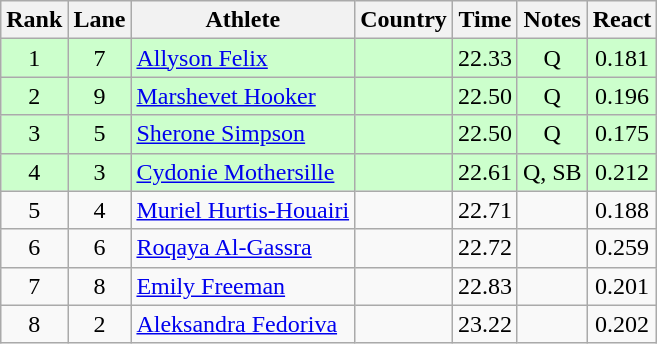<table class="wikitable sortable" style="text-align:center">
<tr>
<th>Rank</th>
<th>Lane</th>
<th>Athlete</th>
<th>Country</th>
<th>Time</th>
<th>Notes</th>
<th>React</th>
</tr>
<tr bgcolor=ccffcc>
<td>1</td>
<td>7</td>
<td align=left><a href='#'>Allyson Felix</a></td>
<td align=left></td>
<td>22.33</td>
<td>Q</td>
<td>0.181</td>
</tr>
<tr bgcolor=ccffcc>
<td>2</td>
<td>9</td>
<td align=left><a href='#'>Marshevet Hooker</a></td>
<td align=left></td>
<td>22.50</td>
<td>Q</td>
<td>0.196</td>
</tr>
<tr bgcolor=ccffcc>
<td>3</td>
<td>5</td>
<td align=left><a href='#'>Sherone Simpson</a></td>
<td align=left></td>
<td>22.50</td>
<td>Q</td>
<td>0.175</td>
</tr>
<tr bgcolor=ccffcc>
<td>4</td>
<td>3</td>
<td align=left><a href='#'>Cydonie Mothersille</a></td>
<td align=left></td>
<td>22.61</td>
<td>Q, SB</td>
<td>0.212</td>
</tr>
<tr>
<td>5</td>
<td>4</td>
<td align=left><a href='#'>Muriel Hurtis-Houairi</a></td>
<td align=left></td>
<td>22.71</td>
<td></td>
<td>0.188</td>
</tr>
<tr>
<td>6</td>
<td>6</td>
<td align=left><a href='#'>Roqaya Al-Gassra</a></td>
<td align=left></td>
<td>22.72</td>
<td></td>
<td>0.259</td>
</tr>
<tr>
<td>7</td>
<td>8</td>
<td align=left><a href='#'>Emily Freeman</a></td>
<td align=left></td>
<td>22.83</td>
<td></td>
<td>0.201</td>
</tr>
<tr>
<td>8</td>
<td>2</td>
<td align=left><a href='#'>Aleksandra Fedoriva</a></td>
<td align=left></td>
<td>23.22</td>
<td></td>
<td>0.202</td>
</tr>
</table>
